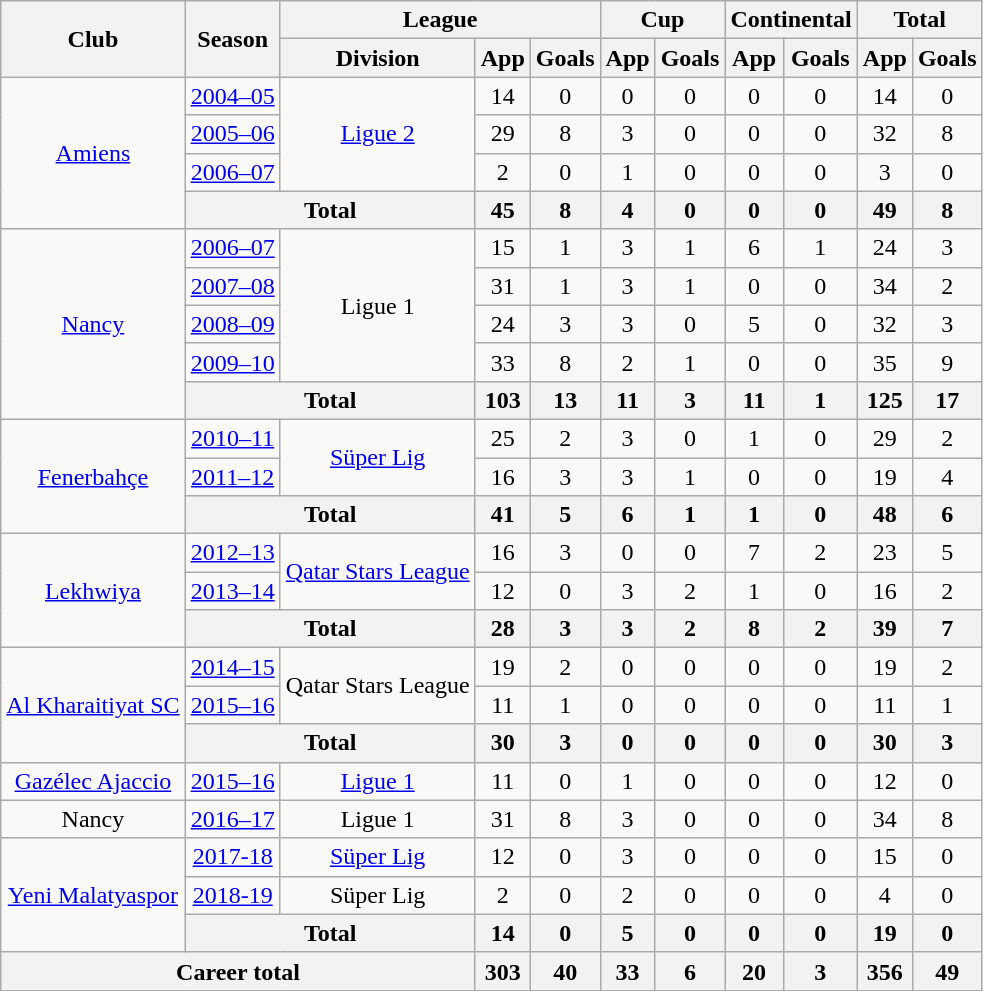<table class="wikitable" style="text-align:center">
<tr>
<th rowspan="2">Club</th>
<th rowspan="2">Season</th>
<th colspan="3">League</th>
<th colspan="2">Cup</th>
<th colspan="2">Continental</th>
<th colspan="2">Total</th>
</tr>
<tr>
<th>Division</th>
<th>App</th>
<th>Goals</th>
<th>App</th>
<th>Goals</th>
<th>App</th>
<th>Goals</th>
<th>App</th>
<th>Goals</th>
</tr>
<tr>
<td rowspan="4"><a href='#'>Amiens</a></td>
<td><a href='#'>2004–05</a></td>
<td rowspan="3"><a href='#'>Ligue 2</a></td>
<td>14</td>
<td>0</td>
<td>0</td>
<td>0</td>
<td>0</td>
<td>0</td>
<td>14</td>
<td>0</td>
</tr>
<tr>
<td><a href='#'>2005–06</a></td>
<td>29</td>
<td>8</td>
<td>3</td>
<td>0</td>
<td>0</td>
<td>0</td>
<td>32</td>
<td>8</td>
</tr>
<tr>
<td><a href='#'>2006–07</a></td>
<td>2</td>
<td>0</td>
<td>1</td>
<td>0</td>
<td>0</td>
<td>0</td>
<td>3</td>
<td>0</td>
</tr>
<tr>
<th colspan="2">Total</th>
<th>45</th>
<th>8</th>
<th>4</th>
<th>0</th>
<th>0</th>
<th>0</th>
<th>49</th>
<th>8</th>
</tr>
<tr>
<td rowspan="5"><a href='#'>Nancy</a></td>
<td><a href='#'>2006–07</a></td>
<td rowspan="4">Ligue 1</td>
<td>15</td>
<td>1</td>
<td>3</td>
<td>1</td>
<td>6</td>
<td>1</td>
<td>24</td>
<td>3</td>
</tr>
<tr>
<td><a href='#'>2007–08</a></td>
<td>31</td>
<td>1</td>
<td>3</td>
<td>1</td>
<td>0</td>
<td>0</td>
<td>34</td>
<td>2</td>
</tr>
<tr>
<td><a href='#'>2008–09</a></td>
<td>24</td>
<td>3</td>
<td>3</td>
<td>0</td>
<td>5</td>
<td>0</td>
<td>32</td>
<td>3</td>
</tr>
<tr>
<td><a href='#'>2009–10</a></td>
<td>33</td>
<td>8</td>
<td>2</td>
<td>1</td>
<td>0</td>
<td>0</td>
<td>35</td>
<td>9</td>
</tr>
<tr>
<th colspan="2">Total</th>
<th>103</th>
<th>13</th>
<th>11</th>
<th>3</th>
<th>11</th>
<th>1</th>
<th>125</th>
<th>17</th>
</tr>
<tr>
<td rowspan="3"><a href='#'>Fenerbahçe</a></td>
<td><a href='#'>2010–11</a></td>
<td rowspan="2"><a href='#'>Süper Lig</a></td>
<td>25</td>
<td>2</td>
<td>3</td>
<td>0</td>
<td>1</td>
<td>0</td>
<td>29</td>
<td>2</td>
</tr>
<tr>
<td><a href='#'>2011–12</a></td>
<td>16</td>
<td>3</td>
<td>3</td>
<td>1</td>
<td>0</td>
<td>0</td>
<td>19</td>
<td>4</td>
</tr>
<tr>
<th colspan="2">Total</th>
<th>41</th>
<th>5</th>
<th>6</th>
<th>1</th>
<th>1</th>
<th>0</th>
<th>48</th>
<th>6</th>
</tr>
<tr>
<td rowspan="3"><a href='#'>Lekhwiya</a></td>
<td><a href='#'>2012–13</a></td>
<td rowspan="2"><a href='#'>Qatar Stars League</a></td>
<td>16</td>
<td>3</td>
<td>0</td>
<td>0</td>
<td>7</td>
<td>2</td>
<td>23</td>
<td>5</td>
</tr>
<tr>
<td><a href='#'>2013–14</a></td>
<td>12</td>
<td>0</td>
<td>3</td>
<td>2</td>
<td>1</td>
<td>0</td>
<td>16</td>
<td>2</td>
</tr>
<tr>
<th colspan="2">Total</th>
<th>28</th>
<th>3</th>
<th>3</th>
<th>2</th>
<th>8</th>
<th>2</th>
<th>39</th>
<th>7</th>
</tr>
<tr>
<td rowspan="3"><a href='#'>Al Kharaitiyat SC</a></td>
<td><a href='#'>2014–15</a></td>
<td rowspan="2">Qatar Stars League</td>
<td>19</td>
<td>2</td>
<td>0</td>
<td>0</td>
<td>0</td>
<td>0</td>
<td>19</td>
<td>2</td>
</tr>
<tr>
<td><a href='#'>2015–16</a></td>
<td>11</td>
<td>1</td>
<td>0</td>
<td>0</td>
<td>0</td>
<td>0</td>
<td>11</td>
<td>1</td>
</tr>
<tr>
<th colspan="2">Total</th>
<th>30</th>
<th>3</th>
<th>0</th>
<th>0</th>
<th>0</th>
<th>0</th>
<th>30</th>
<th>3</th>
</tr>
<tr>
<td><a href='#'>Gazélec Ajaccio</a></td>
<td><a href='#'>2015–16</a></td>
<td><a href='#'>Ligue 1</a></td>
<td>11</td>
<td>0</td>
<td>1</td>
<td>0</td>
<td>0</td>
<td>0</td>
<td>12</td>
<td>0</td>
</tr>
<tr>
<td>Nancy</td>
<td><a href='#'>2016–17</a></td>
<td>Ligue 1</td>
<td>31</td>
<td>8</td>
<td>3</td>
<td>0</td>
<td>0</td>
<td>0</td>
<td>34</td>
<td>8</td>
</tr>
<tr>
<td rowspan="3"><a href='#'>Yeni Malatyaspor</a></td>
<td><a href='#'>2017-18</a></td>
<td><a href='#'>Süper Lig</a></td>
<td>12</td>
<td>0</td>
<td>3</td>
<td>0</td>
<td>0</td>
<td>0</td>
<td>15</td>
<td>0</td>
</tr>
<tr>
<td><a href='#'>2018-19</a></td>
<td>Süper Lig</td>
<td>2</td>
<td>0</td>
<td>2</td>
<td>0</td>
<td>0</td>
<td>0</td>
<td>4</td>
<td>0</td>
</tr>
<tr>
<th colspan="2">Total</th>
<th>14</th>
<th>0</th>
<th>5</th>
<th>0</th>
<th>0</th>
<th>0</th>
<th>19</th>
<th>0</th>
</tr>
<tr>
<th colspan="3">Career total</th>
<th>303</th>
<th>40</th>
<th>33</th>
<th>6</th>
<th>20</th>
<th>3</th>
<th>356</th>
<th>49</th>
</tr>
</table>
